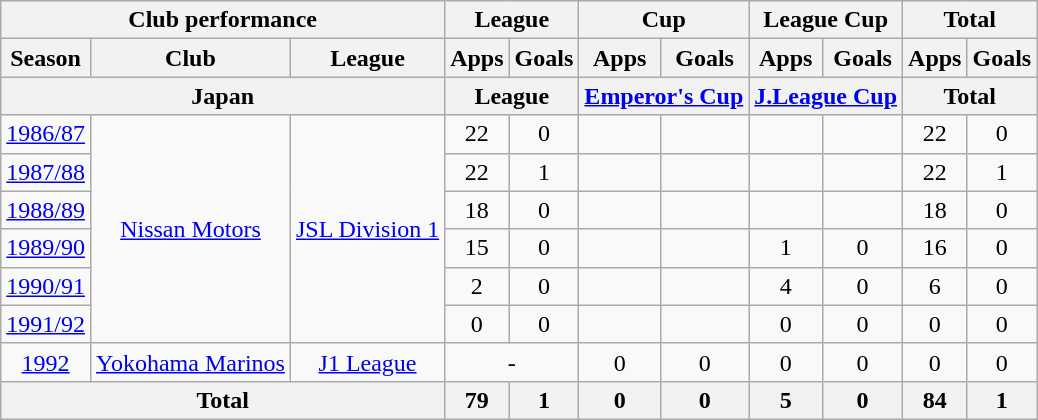<table class="wikitable" style="text-align:center;">
<tr>
<th colspan=3>Club performance</th>
<th colspan=2>League</th>
<th colspan=2>Cup</th>
<th colspan=2>League Cup</th>
<th colspan=2>Total</th>
</tr>
<tr>
<th>Season</th>
<th>Club</th>
<th>League</th>
<th>Apps</th>
<th>Goals</th>
<th>Apps</th>
<th>Goals</th>
<th>Apps</th>
<th>Goals</th>
<th>Apps</th>
<th>Goals</th>
</tr>
<tr>
<th colspan=3>Japan</th>
<th colspan=2>League</th>
<th colspan=2><a href='#'>Emperor's Cup</a></th>
<th colspan=2><a href='#'>J.League Cup</a></th>
<th colspan=2>Total</th>
</tr>
<tr>
<td><a href='#'>1986/87</a></td>
<td rowspan="6"><a href='#'>Nissan Motors</a></td>
<td rowspan="6"><a href='#'>JSL Division 1</a></td>
<td>22</td>
<td>0</td>
<td></td>
<td></td>
<td></td>
<td></td>
<td>22</td>
<td>0</td>
</tr>
<tr>
<td><a href='#'>1987/88</a></td>
<td>22</td>
<td>1</td>
<td></td>
<td></td>
<td></td>
<td></td>
<td>22</td>
<td>1</td>
</tr>
<tr>
<td><a href='#'>1988/89</a></td>
<td>18</td>
<td>0</td>
<td></td>
<td></td>
<td></td>
<td></td>
<td>18</td>
<td>0</td>
</tr>
<tr>
<td><a href='#'>1989/90</a></td>
<td>15</td>
<td>0</td>
<td></td>
<td></td>
<td>1</td>
<td>0</td>
<td>16</td>
<td>0</td>
</tr>
<tr>
<td><a href='#'>1990/91</a></td>
<td>2</td>
<td>0</td>
<td></td>
<td></td>
<td>4</td>
<td>0</td>
<td>6</td>
<td>0</td>
</tr>
<tr>
<td><a href='#'>1991/92</a></td>
<td>0</td>
<td>0</td>
<td></td>
<td></td>
<td>0</td>
<td>0</td>
<td>0</td>
<td>0</td>
</tr>
<tr>
<td><a href='#'>1992</a></td>
<td><a href='#'>Yokohama Marinos</a></td>
<td><a href='#'>J1 League</a></td>
<td colspan="2">-</td>
<td>0</td>
<td>0</td>
<td>0</td>
<td>0</td>
<td>0</td>
<td>0</td>
</tr>
<tr>
<th colspan=3>Total</th>
<th>79</th>
<th>1</th>
<th>0</th>
<th>0</th>
<th>5</th>
<th>0</th>
<th>84</th>
<th>1</th>
</tr>
</table>
